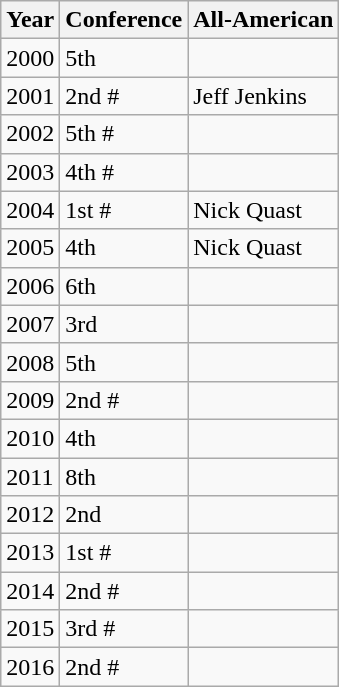<table class="wikitable">
<tr>
<th>Year</th>
<th>Conference</th>
<th>All-American</th>
</tr>
<tr>
<td>2000</td>
<td>5th</td>
<td></td>
</tr>
<tr>
<td>2001</td>
<td>2nd #</td>
<td>Jeff Jenkins</td>
</tr>
<tr>
<td>2002</td>
<td>5th #</td>
<td></td>
</tr>
<tr>
<td>2003</td>
<td>4th #</td>
<td></td>
</tr>
<tr>
<td>2004</td>
<td>1st #</td>
<td>Nick Quast</td>
</tr>
<tr>
<td>2005</td>
<td>4th</td>
<td>Nick Quast</td>
</tr>
<tr>
<td>2006</td>
<td>6th</td>
<td></td>
</tr>
<tr>
<td>2007</td>
<td>3rd</td>
<td></td>
</tr>
<tr>
<td>2008</td>
<td>5th</td>
<td></td>
</tr>
<tr>
<td>2009</td>
<td>2nd #</td>
<td></td>
</tr>
<tr>
<td>2010</td>
<td>4th</td>
<td></td>
</tr>
<tr>
<td>2011</td>
<td>8th</td>
<td></td>
</tr>
<tr>
<td>2012</td>
<td>2nd</td>
<td></td>
</tr>
<tr>
<td>2013</td>
<td>1st #</td>
<td></td>
</tr>
<tr>
<td>2014</td>
<td>2nd #</td>
<td></td>
</tr>
<tr>
<td>2015</td>
<td>3rd #</td>
<td></td>
</tr>
<tr>
<td>2016</td>
<td>2nd #</td>
<td></td>
</tr>
</table>
